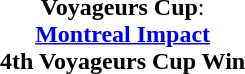<table width=95%>
<tr align=center>
<td><strong>Voyageurs Cup</strong>:<br> <strong><a href='#'>Montreal Impact</a></strong><br><strong>4th Voyageurs Cup Win</strong></td>
</tr>
</table>
